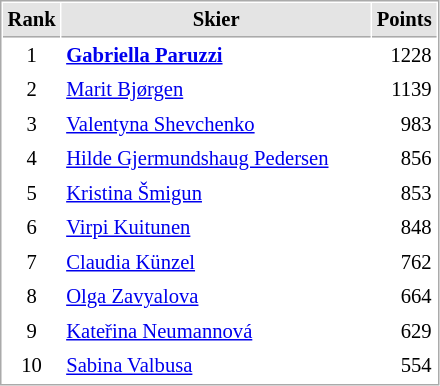<table cellspacing="1" cellpadding="3" style="border:1px solid #AAAAAA;font-size:86%">
<tr style="background-color: #E4E4E4;">
<th style="border-bottom:1px solid #AAAAAA" width=10>Rank</th>
<th style="border-bottom:1px solid #AAAAAA" width=200>Skier</th>
<th style="border-bottom:1px solid #AAAAAA" width=20 align=right>Points</th>
</tr>
<tr>
<td align=center>1</td>
<td> <strong><a href='#'>Gabriella Paruzzi</a></strong></td>
<td align=right>1228</td>
</tr>
<tr>
<td align=center>2</td>
<td> <a href='#'>Marit Bjørgen</a></td>
<td align=right>1139</td>
</tr>
<tr>
<td align=center>3</td>
<td> <a href='#'>Valentyna Shevchenko</a></td>
<td align=right>983</td>
</tr>
<tr>
<td align=center>4</td>
<td> <a href='#'>Hilde Gjermundshaug Pedersen</a></td>
<td align=right>856</td>
</tr>
<tr>
<td align=center>5</td>
<td> <a href='#'>Kristina Šmigun</a></td>
<td align=right>853</td>
</tr>
<tr>
<td align=center>6</td>
<td> <a href='#'>Virpi Kuitunen</a></td>
<td align=right>848</td>
</tr>
<tr>
<td align=center>7</td>
<td> <a href='#'>Claudia Künzel</a></td>
<td align=right>762</td>
</tr>
<tr>
<td align=center>8</td>
<td> <a href='#'>Olga Zavyalova</a></td>
<td align=right>664</td>
</tr>
<tr>
<td align=center>9</td>
<td> <a href='#'>Kateřina Neumannová</a></td>
<td align=right>629</td>
</tr>
<tr>
<td align=center>10</td>
<td> <a href='#'>Sabina Valbusa</a></td>
<td align=right>554</td>
</tr>
</table>
